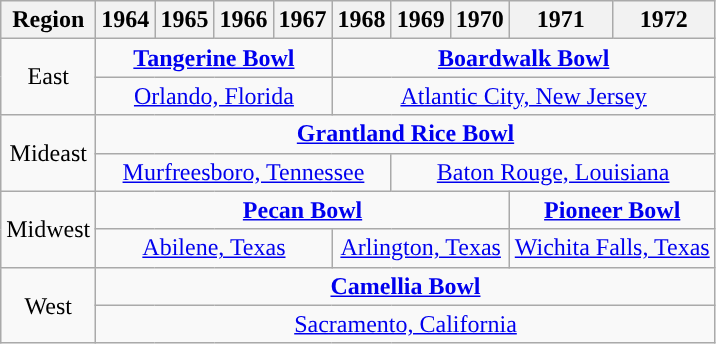<table class="wikitable" style="text-align:center">
<tr>
<th width=px>Region</th>
<th width=px>1964</th>
<th width=px>1965</th>
<th width=px>1966</th>
<th width=px>1967</th>
<th width=px>1968</th>
<th width=px>1969</th>
<th width=px>1970</th>
<th width=px>1971</th>
<th width=px>1972</th>
</tr>
<tr>
<td rowspan=2>East</td>
<td colspan=4><strong><a href='#'>Tangerine Bowl</a></strong></td>
<td colspan=5><strong><a href='#'>Boardwalk Bowl</a></strong></td>
</tr>
<tr>
<td colspan=4><a href='#'>Orlando, Florida</a></td>
<td colspan=5><a href='#'>Atlantic City, New Jersey</a></td>
</tr>
<tr>
<td rowspan=2>Mideast</td>
<td colspan=9><strong><a href='#'>Grantland Rice Bowl</a></strong></td>
</tr>
<tr>
<td colspan=5><a href='#'>Murfreesboro, Tennessee</a></td>
<td colspan=4><a href='#'>Baton Rouge, Louisiana</a></td>
</tr>
<tr>
<td rowspan=2>Midwest</td>
<td colspan=7><strong><a href='#'>Pecan Bowl</a></strong></td>
<td colspan=2><strong><a href='#'>Pioneer Bowl</a></strong></td>
</tr>
<tr>
<td colspan=4><a href='#'>Abilene, Texas</a></td>
<td colspan=3><a href='#'>Arlington, Texas</a></td>
<td colspan=2><a href='#'>Wichita Falls, Texas</a></td>
</tr>
<tr>
<td rowspan=2>West</td>
<td colspan=9><strong><a href='#'>Camellia Bowl</a></strong></td>
</tr>
<tr>
<td colspan=9><a href='#'>Sacramento, California</a></td>
</tr>
</table>
